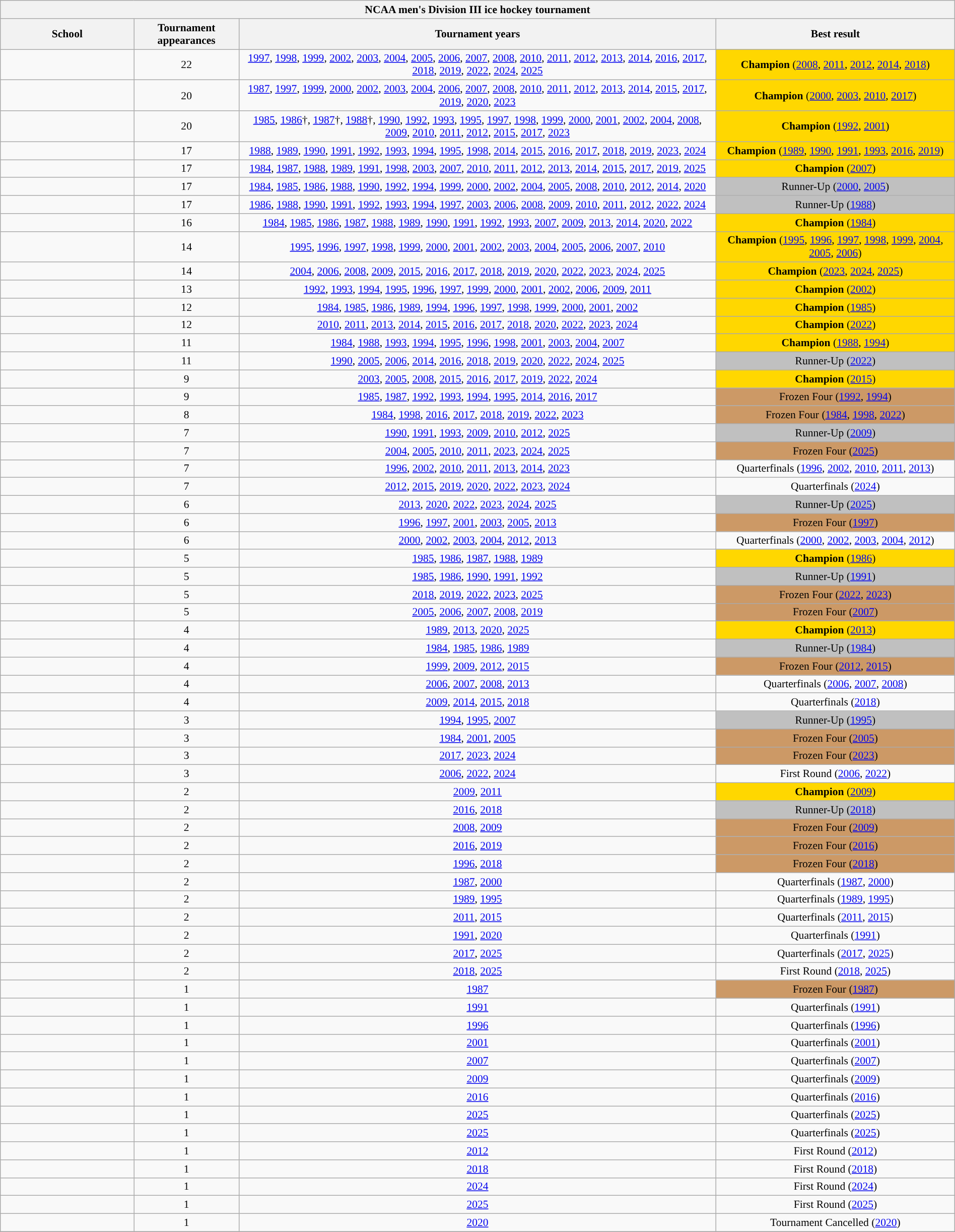<table class="wikitable sortable" style="font-size:90%; width: 100%; text-align: center;">
<tr>
<th colspan=9>NCAA men's Division III ice hockey tournament</th>
</tr>
<tr>
<th width=14%>School</th>
<th width=11%>Tournament appearances</th>
<th width=50%>Tournament years</th>
<th width=25%>Best result</th>
</tr>
<tr>
<td align=center><strong><a href='#'></a></strong></td>
<td>22</td>
<td><a href='#'>1997</a>, <a href='#'>1998</a>, <a href='#'>1999</a>, <a href='#'>2002</a>, <a href='#'>2003</a>, <a href='#'>2004</a>, <a href='#'>2005</a>, <a href='#'>2006</a>, <a href='#'>2007</a>, <a href='#'>2008</a>, <a href='#'>2010</a>, <a href='#'>2011</a>, <a href='#'>2012</a>, <a href='#'>2013</a>, <a href='#'>2014</a>, <a href='#'>2016</a>, <a href='#'>2017</a>, <a href='#'>2018</a>, <a href='#'>2019</a>, <a href='#'>2022</a>, <a href='#'>2024</a>, <a href='#'>2025</a></td>
<td bgcolor=gold><strong>Champion</strong> (<a href='#'>2008</a>, <a href='#'>2011</a>, <a href='#'>2012</a>, <a href='#'>2014</a>, <a href='#'>2018</a>)</td>
</tr>
<tr>
<td align=center><strong><a href='#'></a></strong></td>
<td>20</td>
<td><a href='#'>1987</a>, <a href='#'>1997</a>, <a href='#'>1999</a>, <a href='#'>2000</a>, <a href='#'>2002</a>, <a href='#'>2003</a>, <a href='#'>2004</a>, <a href='#'>2006</a>, <a href='#'>2007</a>, <a href='#'>2008</a>, <a href='#'>2010</a>, <a href='#'>2011</a>, <a href='#'>2012</a>, <a href='#'>2013</a>, <a href='#'>2014</a>, <a href='#'>2015</a>, <a href='#'>2017</a>, <a href='#'>2019</a>, <a href='#'>2020</a>, <a href='#'>2023</a></td>
<td bgcolor=gold><strong>Champion</strong> (<a href='#'>2000</a>, <a href='#'>2003</a>, <a href='#'>2010</a>, <a href='#'>2017</a>)</td>
</tr>
<tr>
<td align=center><strong><a href='#'></a></strong></td>
<td>20</td>
<td><a href='#'>1985</a>, <a href='#'>1986</a>†, <a href='#'>1987</a>†, <a href='#'>1988</a>†, <a href='#'>1990</a>, <a href='#'>1992</a>, <a href='#'>1993</a>, <a href='#'>1995</a>, <a href='#'>1997</a>, <a href='#'>1998</a>, <a href='#'>1999</a>, <a href='#'>2000</a>, <a href='#'>2001</a>, <a href='#'>2002</a>, <a href='#'>2004</a>, <a href='#'>2008</a>, <a href='#'>2009</a>, <a href='#'>2010</a>, <a href='#'>2011</a>, <a href='#'>2012</a>, <a href='#'>2015</a>, <a href='#'>2017</a>, <a href='#'>2023</a></td>
<td bgcolor=gold><strong>Champion</strong> (<a href='#'>1992</a>, <a href='#'>2001</a>)</td>
</tr>
<tr>
<td align=center><strong><a href='#'></a></strong></td>
<td>17</td>
<td><a href='#'>1988</a>, <a href='#'>1989</a>, <a href='#'>1990</a>, <a href='#'>1991</a>, <a href='#'>1992</a>, <a href='#'>1993</a>, <a href='#'>1994</a>, <a href='#'>1995</a>, <a href='#'>1998</a>, <a href='#'>2014</a>, <a href='#'>2015</a>, <a href='#'>2016</a>, <a href='#'>2017</a>, <a href='#'>2018</a>, <a href='#'>2019</a>, <a href='#'>2023</a>, <a href='#'>2024</a></td>
<td bgcolor=gold><strong>Champion</strong> (<a href='#'>1989</a>, <a href='#'>1990</a>, <a href='#'>1991</a>, <a href='#'>1993</a>, <a href='#'>2016</a>, <a href='#'>2019</a>)</td>
</tr>
<tr>
<td align=center><strong><a href='#'></a></strong></td>
<td>17</td>
<td><a href='#'>1984</a>, <a href='#'>1987</a>, <a href='#'>1988</a>, <a href='#'>1989</a>, <a href='#'>1991</a>, <a href='#'>1998</a>, <a href='#'>2003</a>, <a href='#'>2007</a>, <a href='#'>2010</a>, <a href='#'>2011</a>, <a href='#'>2012</a>, <a href='#'>2013</a>, <a href='#'>2014</a>, <a href='#'>2015</a>, <a href='#'>2017</a>, <a href='#'>2019</a>, <a href='#'>2025</a></td>
<td bgcolor=gold><strong>Champion</strong> (<a href='#'>2007</a>)</td>
</tr>
<tr>
<td align=center><strong><a href='#'></a></strong></td>
<td>17</td>
<td><a href='#'>1984</a>, <a href='#'>1985</a>, <a href='#'>1986</a>, <a href='#'>1988</a>, <a href='#'>1990</a>, <a href='#'>1992</a>, <a href='#'>1994</a>, <a href='#'>1999</a>, <a href='#'>2000</a>, <a href='#'>2002</a>, <a href='#'>2004</a>, <a href='#'>2005</a>, <a href='#'>2008</a>, <a href='#'>2010</a>, <a href='#'>2012</a>, <a href='#'>2014</a>, <a href='#'>2020</a></td>
<td bgcolor=silver>Runner-Up (<a href='#'>2000</a>, <a href='#'>2005</a>)</td>
</tr>
<tr>
<td align=center><strong><a href='#'></a></strong></td>
<td>17</td>
<td><a href='#'>1986</a>, <a href='#'>1988</a>, <a href='#'>1990</a>, <a href='#'>1991</a>, <a href='#'>1992</a>, <a href='#'>1993</a>, <a href='#'>1994</a>, <a href='#'>1997</a>, <a href='#'>2003</a>, <a href='#'>2006</a>, <a href='#'>2008</a>, <a href='#'>2009</a>, <a href='#'>2010</a>, <a href='#'>2011</a>, <a href='#'>2012</a>, <a href='#'>2022</a>, <a href='#'>2024</a></td>
<td bgcolor=silver>Runner-Up (<a href='#'>1988</a>)</td>
</tr>
<tr>
<td align=center><strong><a href='#'></a></strong></td>
<td>16</td>
<td><a href='#'>1984</a>, <a href='#'>1985</a>, <a href='#'>1986</a>, <a href='#'>1987</a>, <a href='#'>1988</a>, <a href='#'>1989</a>, <a href='#'>1990</a>, <a href='#'>1991</a>, <a href='#'>1992</a>, <a href='#'>1993</a>, <a href='#'>2007</a>, <a href='#'>2009</a>, <a href='#'>2013</a>, <a href='#'>2014</a>, <a href='#'>2020</a>, <a href='#'>2022</a></td>
<td bgcolor=gold><strong>Champion</strong> (<a href='#'>1984</a>)</td>
</tr>
<tr>
<td align=center><strong><a href='#'></a></strong></td>
<td>14</td>
<td><a href='#'>1995</a>, <a href='#'>1996</a>, <a href='#'>1997</a>, <a href='#'>1998</a>, <a href='#'>1999</a>, <a href='#'>2000</a>, <a href='#'>2001</a>, <a href='#'>2002</a>, <a href='#'>2003</a>, <a href='#'>2004</a>, <a href='#'>2005</a>, <a href='#'>2006</a>, <a href='#'>2007</a>, <a href='#'>2010</a></td>
<td bgcolor=gold><strong>Champion</strong> (<a href='#'>1995</a>, <a href='#'>1996</a>, <a href='#'>1997</a>, <a href='#'>1998</a>, <a href='#'>1999</a>, <a href='#'>2004</a>, <a href='#'>2005</a>, <a href='#'>2006</a>)</td>
</tr>
<tr>
<td align=center><strong><a href='#'></a></strong></td>
<td>14</td>
<td><a href='#'>2004</a>, <a href='#'>2006</a>, <a href='#'>2008</a>, <a href='#'>2009</a>, <a href='#'>2015</a>, <a href='#'>2016</a>, <a href='#'>2017</a>, <a href='#'>2018</a>, <a href='#'>2019</a>, <a href='#'>2020</a>, <a href='#'>2022</a>, <a href='#'>2023</a>, <a href='#'>2024</a>, <a href='#'>2025</a></td>
<td bgcolor=gold><strong>Champion</strong> (<a href='#'>2023</a>, <a href='#'>2024</a>, <a href='#'>2025</a>)</td>
</tr>
<tr>
<td align=center><strong><a href='#'></a></strong></td>
<td>13</td>
<td><a href='#'>1992</a>, <a href='#'>1993</a>, <a href='#'>1994</a>, <a href='#'>1995</a>, <a href='#'>1996</a>, <a href='#'>1997</a>, <a href='#'>1999</a>, <a href='#'>2000</a>, <a href='#'>2001</a>, <a href='#'>2002</a>, <a href='#'>2006</a>, <a href='#'>2009</a>, <a href='#'>2011</a></td>
<td bgcolor=gold><strong>Champion</strong> (<a href='#'>2002</a>)</td>
</tr>
<tr>
<td align=center><strong><a href='#'></a></strong></td>
<td>12</td>
<td><a href='#'>1984</a>, <a href='#'>1985</a>, <a href='#'>1986</a>, <a href='#'>1989</a>, <a href='#'>1994</a>, <a href='#'>1996</a>, <a href='#'>1997</a>, <a href='#'>1998</a>, <a href='#'>1999</a>, <a href='#'>2000</a>, <a href='#'>2001</a>, <a href='#'>2002</a></td>
<td bgcolor=gold><strong>Champion</strong> (<a href='#'>1985</a>)</td>
</tr>
<tr>
<td align=center><strong><a href='#'></a></strong></td>
<td>12</td>
<td><a href='#'>2010</a>, <a href='#'>2011</a>, <a href='#'>2013</a>, <a href='#'>2014</a>, <a href='#'>2015</a>, <a href='#'>2016</a>, <a href='#'>2017</a>, <a href='#'>2018</a>, <a href='#'>2020</a>, <a href='#'>2022</a>, <a href='#'>2023</a>, <a href='#'>2024</a></td>
<td bgcolor=gold><strong>Champion</strong> (<a href='#'>2022</a>)</td>
</tr>
<tr>
<td align=center><strong><a href='#'></a></strong></td>
<td>11</td>
<td><a href='#'>1984</a>, <a href='#'>1988</a>, <a href='#'>1993</a>, <a href='#'>1994</a>, <a href='#'>1995</a>, <a href='#'>1996</a>, <a href='#'>1998</a>, <a href='#'>2001</a>, <a href='#'>2003</a>, <a href='#'>2004</a>, <a href='#'>2007</a></td>
<td bgcolor=gold><strong>Champion</strong> (<a href='#'>1988</a>, <a href='#'>1994</a>)</td>
</tr>
<tr>
<td align=center><strong><a href='#'></a></strong></td>
<td>11</td>
<td><a href='#'>1990</a>, <a href='#'>2005</a>, <a href='#'>2006</a>, <a href='#'>2014</a>, <a href='#'>2016</a>, <a href='#'>2018</a>, <a href='#'>2019</a>, <a href='#'>2020</a>, <a href='#'>2022</a>, <a href='#'>2024</a>, <a href='#'>2025</a></td>
<td bgcolor=silver>Runner-Up (<a href='#'>2022</a>)</td>
</tr>
<tr>
<td align=center><strong><a href='#'></a></strong></td>
<td>9</td>
<td><a href='#'>2003</a>, <a href='#'>2005</a>, <a href='#'>2008</a>, <a href='#'>2015</a>, <a href='#'>2016</a>, <a href='#'>2017</a>, <a href='#'>2019</a>, <a href='#'>2022</a>, <a href='#'>2024</a></td>
<td bgcolor=gold><strong>Champion</strong> (<a href='#'>2015</a>)</td>
</tr>
<tr>
<td align=center><strong><a href='#'></a></strong></td>
<td>9</td>
<td><a href='#'>1985</a>, <a href='#'>1987</a>, <a href='#'>1992</a>, <a href='#'>1993</a>, <a href='#'>1994</a>, <a href='#'>1995</a>, <a href='#'>2014</a>, <a href='#'>2016</a>, <a href='#'>2017</a></td>
<td bgcolor=cc9966>Frozen Four (<a href='#'>1992</a>, <a href='#'>1994</a>)</td>
</tr>
<tr>
<td align=center><strong><a href='#'></a></strong></td>
<td>8</td>
<td><a href='#'>1984</a>, <a href='#'>1998</a>, <a href='#'>2016</a>, <a href='#'>2017</a>, <a href='#'>2018</a>, <a href='#'>2019</a>, <a href='#'>2022</a>, <a href='#'>2023</a></td>
<td bgcolor=cc9966>Frozen Four (<a href='#'>1984</a>, <a href='#'>1998</a>, <a href='#'>2022</a>)</td>
</tr>
<tr>
<td align=center><strong><a href='#'></a></strong></td>
<td>7</td>
<td><a href='#'>1990</a>, <a href='#'>1991</a>, <a href='#'>1993</a>, <a href='#'>2009</a>, <a href='#'>2010</a>, <a href='#'>2012</a>, <a href='#'>2025</a></td>
<td bgcolor=silver>Runner-Up (<a href='#'>2009</a>)</td>
</tr>
<tr>
<td align=center><strong><a href='#'></a></strong></td>
<td>7</td>
<td><a href='#'>2004</a>, <a href='#'>2005</a>, <a href='#'>2010</a>, <a href='#'>2011</a>, <a href='#'>2023</a>, <a href='#'>2024</a>, <a href='#'>2025</a></td>
<td bgcolor=cc9966>Frozen Four (<a href='#'>2025</a>)</td>
</tr>
<tr>
<td align=center><strong><a href='#'></a></strong></td>
<td>7</td>
<td><a href='#'>1996</a>, <a href='#'>2002</a>, <a href='#'>2010</a>, <a href='#'>2011</a>, <a href='#'>2013</a>, <a href='#'>2014</a>, <a href='#'>2023</a></td>
<td>Quarterfinals (<a href='#'>1996</a>, <a href='#'>2002</a>, <a href='#'>2010</a>, <a href='#'>2011</a>, <a href='#'>2013</a>)</td>
</tr>
<tr>
<td align=center><strong><a href='#'></a></strong></td>
<td>7</td>
<td><a href='#'>2012</a>, <a href='#'>2015</a>, <a href='#'>2019</a>, <a href='#'>2020</a>, <a href='#'>2022</a>, <a href='#'>2023</a>, <a href='#'>2024</a></td>
<td>Quarterfinals (<a href='#'>2024</a>)</td>
</tr>
<tr>
<td align=center><strong><a href='#'></a></strong></td>
<td>6</td>
<td><a href='#'>2013</a>, <a href='#'>2020</a>, <a href='#'>2022</a>, <a href='#'>2023</a>, <a href='#'>2024</a>, <a href='#'>2025</a></td>
<td bgcolor=silver>Runner-Up (<a href='#'>2025</a>)</td>
</tr>
<tr>
<td align=center><strong><a href='#'></a></strong></td>
<td>6</td>
<td><a href='#'>1996</a>, <a href='#'>1997</a>, <a href='#'>2001</a>, <a href='#'>2003</a>, <a href='#'>2005</a>, <a href='#'>2013</a></td>
<td bgcolor=cc9966>Frozen Four (<a href='#'>1997</a>)</td>
</tr>
<tr>
<td align=center><strong><a href='#'></a></strong></td>
<td>6</td>
<td><a href='#'>2000</a>, <a href='#'>2002</a>, <a href='#'>2003</a>, <a href='#'>2004</a>, <a href='#'>2012</a>, <a href='#'>2013</a></td>
<td>Quarterfinals (<a href='#'>2000</a>, <a href='#'>2002</a>, <a href='#'>2003</a>, <a href='#'>2004</a>, <a href='#'>2012</a>)</td>
</tr>
<tr>
<td align=center><strong><a href='#'></a></strong></td>
<td>5</td>
<td><a href='#'>1985</a>, <a href='#'>1986</a>, <a href='#'>1987</a>, <a href='#'>1988</a>, <a href='#'>1989</a></td>
<td bgcolor=gold><strong>Champion</strong> (<a href='#'>1986</a>)</td>
</tr>
<tr>
<td align=center><strong><a href='#'></a></strong></td>
<td>5</td>
<td><a href='#'>1985</a>, <a href='#'>1986</a>, <a href='#'>1990</a>, <a href='#'>1991</a>, <a href='#'>1992</a></td>
<td bgcolor=silver>Runner-Up (<a href='#'>1991</a>)</td>
</tr>
<tr>
<td align=center><strong><a href='#'></a></strong></td>
<td>5</td>
<td><a href='#'>2018</a>, <a href='#'>2019</a>, <a href='#'>2022</a>, <a href='#'>2023</a>, <a href='#'>2025</a></td>
<td bgcolor=cc9966>Frozen Four (<a href='#'>2022</a>, <a href='#'>2023</a>)</td>
</tr>
<tr>
<td align=center><strong><a href='#'></a></strong></td>
<td>5</td>
<td><a href='#'>2005</a>, <a href='#'>2006</a>, <a href='#'>2007</a>, <a href='#'>2008</a>, <a href='#'>2019</a></td>
<td bgcolor=cc9966>Frozen Four (<a href='#'>2007</a>)</td>
</tr>
<tr>
<td align=center><strong><a href='#'></a></strong></td>
<td>4</td>
<td><a href='#'>1989</a>, <a href='#'>2013</a>, <a href='#'>2020</a>, <a href='#'>2025</a></td>
<td bgcolor=gold><strong>Champion</strong> (<a href='#'>2013</a>)</td>
</tr>
<tr>
<td align=center><strong><a href='#'></a></strong></td>
<td>4</td>
<td><a href='#'>1984</a>, <a href='#'>1985</a>, <a href='#'>1986</a>, <a href='#'>1989</a></td>
<td bgcolor=silver>Runner-Up (<a href='#'>1984</a>)</td>
</tr>
<tr>
<td align=center><strong><a href='#'></a></strong></td>
<td>4</td>
<td><a href='#'>1999</a>, <a href='#'>2009</a>, <a href='#'>2012</a>, <a href='#'>2015</a></td>
<td bgcolor=cc9966>Frozen Four (<a href='#'>2012</a>, <a href='#'>2015</a>)</td>
</tr>
<tr>
<td align=center><strong><a href='#'></a></strong></td>
<td>4</td>
<td><a href='#'>2006</a>, <a href='#'>2007</a>, <a href='#'>2008</a>, <a href='#'>2013</a></td>
<td>Quarterfinals (<a href='#'>2006</a>, <a href='#'>2007</a>, <a href='#'>2008</a>)</td>
</tr>
<tr>
<td align=center><strong><a href='#'></a></strong></td>
<td>4</td>
<td><a href='#'>2009</a>, <a href='#'>2014</a>, <a href='#'>2015</a>, <a href='#'>2018</a></td>
<td>Quarterfinals (<a href='#'>2018</a>)</td>
</tr>
<tr>
<td align=center><strong><a href='#'></a></strong></td>
<td>3</td>
<td><a href='#'>1994</a>, <a href='#'>1995</a>, <a href='#'>2007</a></td>
<td bgcolor=silver>Runner-Up (<a href='#'>1995</a>)</td>
</tr>
<tr>
<td align=center><strong><a href='#'></a></strong></td>
<td>3</td>
<td><a href='#'>1984</a>, <a href='#'>2001</a>, <a href='#'>2005</a></td>
<td bgcolor=cc9966>Frozen Four (<a href='#'>2005</a>)</td>
</tr>
<tr>
<td align=center><strong><a href='#'></a></strong></td>
<td>3</td>
<td><a href='#'>2017</a>, <a href='#'>2023</a>, <a href='#'>2024</a></td>
<td bgcolor=cc9966>Frozen Four (<a href='#'>2023</a>)</td>
</tr>
<tr>
<td align=center><strong><a href='#'></a></strong></td>
<td>3</td>
<td><a href='#'>2006</a>, <a href='#'>2022</a>, <a href='#'>2024</a></td>
<td>First Round (<a href='#'>2006</a>, <a href='#'>2022</a>)</td>
</tr>
<tr>
<td align=center><strong><a href='#'></a></strong></td>
<td>2</td>
<td><a href='#'>2009</a>, <a href='#'>2011</a></td>
<td bgcolor=gold><strong>Champion</strong> (<a href='#'>2009</a>)</td>
</tr>
<tr>
<td align=center><strong><a href='#'></a></strong></td>
<td>2</td>
<td><a href='#'>2016</a>, <a href='#'>2018</a></td>
<td bgcolor=silver>Runner-Up (<a href='#'>2018</a>)</td>
</tr>
<tr>
<td align=center><strong><a href='#'></a></strong></td>
<td>2</td>
<td><a href='#'>2008</a>, <a href='#'>2009</a></td>
<td bgcolor=cc9966>Frozen Four (<a href='#'>2009</a>)</td>
</tr>
<tr>
<td align=center><strong><a href='#'></a></strong></td>
<td>2</td>
<td><a href='#'>2016</a>, <a href='#'>2019</a></td>
<td bgcolor=cc9966>Frozen Four (<a href='#'>2016</a>)</td>
</tr>
<tr>
<td align=center><strong><a href='#'></a></strong></td>
<td>2</td>
<td><a href='#'>1996</a>, <a href='#'>2018</a></td>
<td bgcolor=cc9966>Frozen Four (<a href='#'>2018</a>)</td>
</tr>
<tr>
<td align=center><strong><a href='#'></a></strong></td>
<td>2</td>
<td><a href='#'>1987</a>, <a href='#'>2000</a></td>
<td>Quarterfinals (<a href='#'>1987</a>, <a href='#'>2000</a>)</td>
</tr>
<tr>
<td align=center><strong><a href='#'></a></strong></td>
<td>2</td>
<td><a href='#'>1989</a>, <a href='#'>1995</a></td>
<td>Quarterfinals (<a href='#'>1989</a>, <a href='#'>1995</a>)</td>
</tr>
<tr>
<td align=center><strong><a href='#'></a></strong></td>
<td>2</td>
<td><a href='#'>2011</a>, <a href='#'>2015</a></td>
<td>Quarterfinals (<a href='#'>2011</a>, <a href='#'>2015</a>)</td>
</tr>
<tr>
<td align=center><strong><a href='#'></a></strong></td>
<td>2</td>
<td><a href='#'>1991</a>, <a href='#'>2020</a></td>
<td>Quarterfinals (<a href='#'>1991</a>)</td>
</tr>
<tr>
<td align=center><strong><a href='#'></a></strong></td>
<td>2</td>
<td><a href='#'>2017</a>, <a href='#'>2025</a></td>
<td>Quarterfinals (<a href='#'>2017</a>, <a href='#'>2025</a>)</td>
</tr>
<tr>
<td align=center><strong><a href='#'></a></strong></td>
<td>2</td>
<td><a href='#'>2018</a>, <a href='#'>2025</a></td>
<td>First Round (<a href='#'>2018</a>, <a href='#'>2025</a>)</td>
</tr>
<tr>
<td align=center><strong><a href='#'></a></strong></td>
<td>1</td>
<td><a href='#'>1987</a></td>
<td bgcolor=cc9966>Frozen Four (<a href='#'>1987</a>)</td>
</tr>
<tr>
<td align=center><strong><a href='#'></a></strong></td>
<td>1</td>
<td><a href='#'>1991</a></td>
<td>Quarterfinals (<a href='#'>1991</a>)</td>
</tr>
<tr>
<td align=center><strong><a href='#'></a></strong></td>
<td>1</td>
<td><a href='#'>1996</a></td>
<td>Quarterfinals (<a href='#'>1996</a>)</td>
</tr>
<tr>
<td align=center><strong><a href='#'></a></strong></td>
<td>1</td>
<td><a href='#'>2001</a></td>
<td>Quarterfinals (<a href='#'>2001</a>)</td>
</tr>
<tr>
<td align=center><strong><a href='#'></a></strong></td>
<td>1</td>
<td><a href='#'>2007</a></td>
<td>Quarterfinals (<a href='#'>2007</a>)</td>
</tr>
<tr>
<td align=center><strong><a href='#'></a></strong></td>
<td>1</td>
<td><a href='#'>2009</a></td>
<td>Quarterfinals (<a href='#'>2009</a>)</td>
</tr>
<tr>
<td align=center><strong><a href='#'></a></strong></td>
<td>1</td>
<td><a href='#'>2016</a></td>
<td>Quarterfinals (<a href='#'>2016</a>)</td>
</tr>
<tr>
<td align=center><strong><a href='#'></a></strong></td>
<td>1</td>
<td><a href='#'>2025</a></td>
<td>Quarterfinals (<a href='#'>2025</a>)</td>
</tr>
<tr>
<td align=center><strong><a href='#'></a></strong></td>
<td>1</td>
<td><a href='#'>2025</a></td>
<td>Quarterfinals (<a href='#'>2025</a>)</td>
</tr>
<tr>
<td align=center><strong><a href='#'></a></strong></td>
<td>1</td>
<td><a href='#'>2012</a></td>
<td>First Round (<a href='#'>2012</a>)</td>
</tr>
<tr>
<td align=center><strong><a href='#'></a></strong></td>
<td>1</td>
<td><a href='#'>2018</a></td>
<td>First Round (<a href='#'>2018</a>)</td>
</tr>
<tr>
<td align=center><strong><a href='#'></a></strong></td>
<td>1</td>
<td><a href='#'>2024</a></td>
<td>First Round (<a href='#'>2024</a>)</td>
</tr>
<tr>
<td align=center><strong><a href='#'></a></strong></td>
<td>1</td>
<td><a href='#'>2025</a></td>
<td>First Round (<a href='#'>2025</a>)</td>
</tr>
<tr>
<td align=center><strong><a href='#'></a></strong></td>
<td>1</td>
<td><a href='#'>2020</a></td>
<td>Tournament Cancelled (<a href='#'>2020</a>)</td>
</tr>
<tr>
</tr>
</table>
